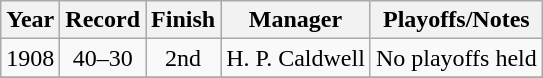<table class="wikitable" style="text-align:center">
<tr>
<th>Year</th>
<th>Record</th>
<th>Finish</th>
<th>Manager</th>
<th>Playoffs/Notes</th>
</tr>
<tr>
<td>1908</td>
<td>40–30</td>
<td>2nd</td>
<td>H. P. Caldwell</td>
<td>No playoffs held</td>
</tr>
<tr>
</tr>
</table>
